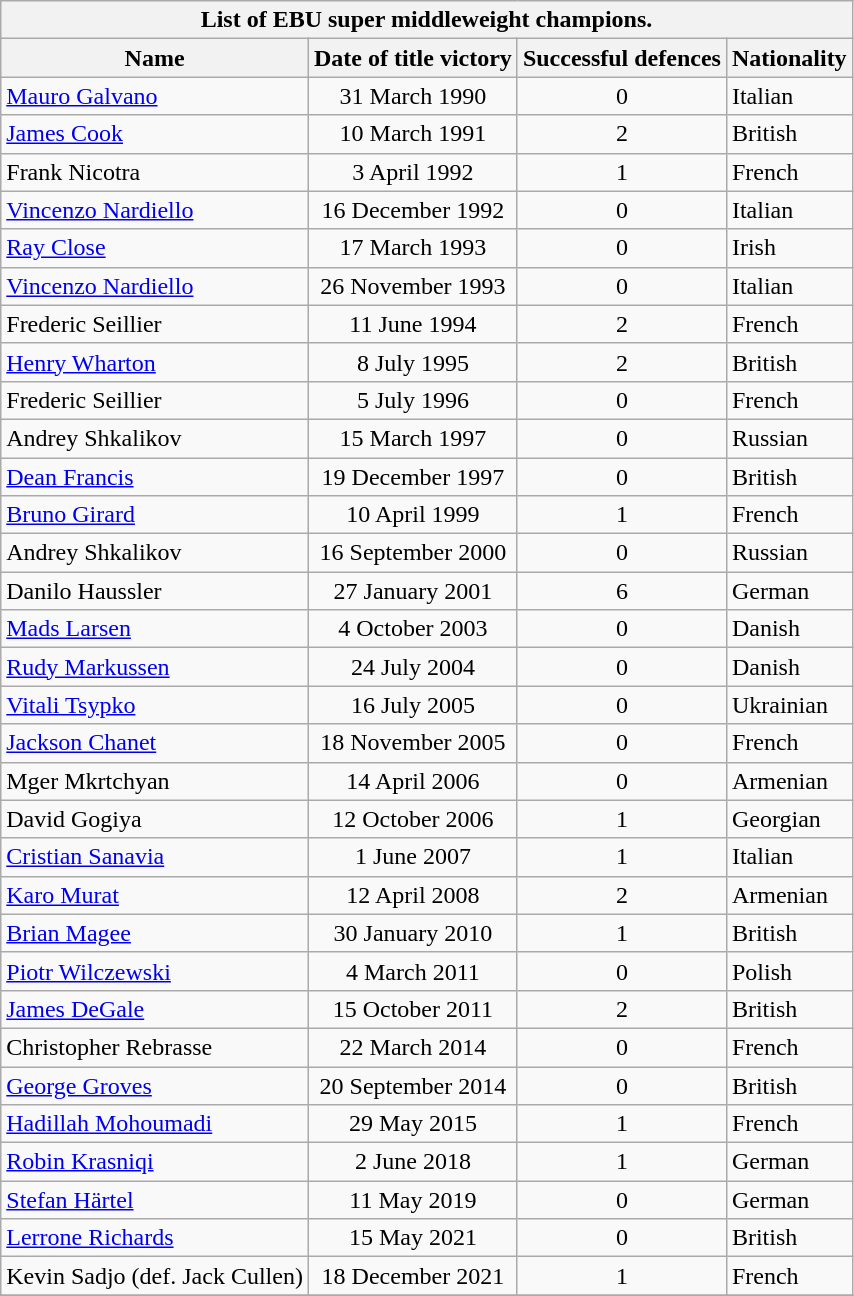<table class="wikitable">
<tr>
<th colspan=4>List of EBU super middleweight champions.</th>
</tr>
<tr>
<th>Name</th>
<th>Date of title victory</th>
<th>Successful defences</th>
<th>Nationality</th>
</tr>
<tr align=center>
<td align=left><a href='#'>Mauro Galvano</a></td>
<td>31 March 1990</td>
<td>0</td>
<td align=left> Italian</td>
</tr>
<tr align=center>
<td align=left><a href='#'>James Cook</a></td>
<td>10 March 1991</td>
<td>2</td>
<td align=left> British</td>
</tr>
<tr align=center>
<td align=left>Frank Nicotra</td>
<td>3 April 1992</td>
<td>1</td>
<td align=left> French</td>
</tr>
<tr align=center>
<td align=left><a href='#'>Vincenzo Nardiello</a></td>
<td>16 December 1992</td>
<td>0</td>
<td align=left> Italian</td>
</tr>
<tr align=center>
<td align=left><a href='#'>Ray Close</a></td>
<td>17 March 1993</td>
<td>0</td>
<td align=left> Irish</td>
</tr>
<tr align=center>
<td align=left><a href='#'>Vincenzo Nardiello</a></td>
<td>26 November 1993</td>
<td>0</td>
<td align=left> Italian</td>
</tr>
<tr align=center>
<td align=left>Frederic Seillier</td>
<td>11 June 1994</td>
<td>2</td>
<td align=left> French</td>
</tr>
<tr align=center>
<td align=left><a href='#'>Henry Wharton</a></td>
<td>8 July 1995</td>
<td>2</td>
<td align=left> British</td>
</tr>
<tr align=center>
<td align=left>Frederic Seillier</td>
<td>5 July 1996</td>
<td>0</td>
<td align=left> French</td>
</tr>
<tr align=center>
<td align=left>Andrey Shkalikov</td>
<td>15 March 1997</td>
<td>0</td>
<td align=left> Russian</td>
</tr>
<tr align=center>
<td align=left><a href='#'>Dean Francis</a></td>
<td>19 December 1997</td>
<td>0</td>
<td align=left> British</td>
</tr>
<tr align=center>
<td align=left><a href='#'>Bruno Girard</a></td>
<td>10 April 1999</td>
<td>1</td>
<td align=left> French</td>
</tr>
<tr align=center>
<td align=left>Andrey Shkalikov</td>
<td>16 September 2000</td>
<td>0</td>
<td align=left> Russian</td>
</tr>
<tr align=center>
<td align=left>Danilo Haussler</td>
<td>27 January 2001</td>
<td>6</td>
<td align=left> German</td>
</tr>
<tr align=center>
<td align=left><a href='#'>Mads Larsen</a></td>
<td>4 October 2003</td>
<td>0</td>
<td align=left> Danish</td>
</tr>
<tr align=center>
<td align=left><a href='#'>Rudy Markussen</a></td>
<td>24 July 2004</td>
<td>0</td>
<td align=left> Danish</td>
</tr>
<tr align=center>
<td align=left><a href='#'>Vitali Tsypko</a></td>
<td>16 July 2005</td>
<td>0</td>
<td align=left> Ukrainian</td>
</tr>
<tr align=center>
<td align=left><a href='#'>Jackson Chanet</a></td>
<td>18 November 2005</td>
<td>0</td>
<td align=left> French</td>
</tr>
<tr align=center>
<td align=left>Mger Mkrtchyan</td>
<td>14 April 2006</td>
<td>0</td>
<td align=left> Armenian</td>
</tr>
<tr align=center>
<td align=left>David Gogiya</td>
<td>12 October 2006</td>
<td>1</td>
<td align=left> Georgian</td>
</tr>
<tr align=center>
<td align=left><a href='#'>Cristian Sanavia</a></td>
<td>1 June 2007</td>
<td>1</td>
<td align=left> Italian</td>
</tr>
<tr align=center>
<td align=left><a href='#'>Karo Murat</a></td>
<td>12 April 2008</td>
<td>2</td>
<td align=left> Armenian</td>
</tr>
<tr align=center>
<td align=left><a href='#'>Brian Magee</a></td>
<td>30 January 2010</td>
<td>1</td>
<td align=left> British</td>
</tr>
<tr align=center>
<td align=left><a href='#'>Piotr Wilczewski</a></td>
<td>4 March 2011</td>
<td>0</td>
<td align=left> Polish</td>
</tr>
<tr align=center>
<td align=left><a href='#'>James DeGale</a></td>
<td>15 October 2011</td>
<td>2</td>
<td align=left> British</td>
</tr>
<tr align=center>
<td align=left>Christopher Rebrasse</td>
<td>22 March 2014</td>
<td>0</td>
<td align=left> French</td>
</tr>
<tr align=center>
<td align=left><a href='#'>George Groves</a></td>
<td>20 September 2014</td>
<td>0</td>
<td align=left> British</td>
</tr>
<tr align=center>
<td align=left><a href='#'>Hadillah Mohoumadi</a></td>
<td>29 May 2015</td>
<td>1</td>
<td align=left> French</td>
</tr>
<tr align=center>
<td align=left><a href='#'>Robin Krasniqi</a></td>
<td>2 June 2018</td>
<td>1</td>
<td align=left> German</td>
</tr>
<tr align=center>
<td align=left><a href='#'>Stefan Härtel</a></td>
<td>11 May 2019</td>
<td>0</td>
<td align=left> German</td>
</tr>
<tr align=center>
<td align=left><a href='#'>Lerrone Richards</a></td>
<td>15 May 2021</td>
<td>0</td>
<td align=left> British</td>
</tr>
<tr align=center>
<td align=left>Kevin Sadjo (def. Jack Cullen)</td>
<td>18 December 2021</td>
<td>1</td>
<td align=left> French</td>
</tr>
<tr>
</tr>
</table>
